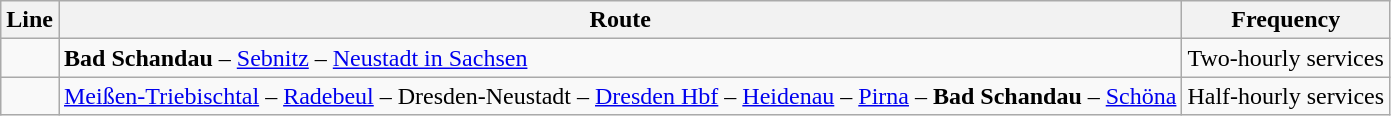<table class="wikitable">
<tr class="hintergrundfarbe5">
<th>Line</th>
<th>Route</th>
<th>Frequency</th>
</tr>
<tr>
<td></td>
<td><strong>Bad Schandau</strong> – <a href='#'>Sebnitz</a> – <a href='#'>Neustadt in Sachsen</a></td>
<td>Two-hourly services</td>
</tr>
<tr>
<td></td>
<td><a href='#'>Meißen-Triebischtal</a> – <a href='#'>Radebeul</a> – Dresden-Neustadt – <a href='#'>Dresden Hbf</a> – <a href='#'>Heidenau</a> – <a href='#'>Pirna</a> – <strong>Bad Schandau</strong> – <a href='#'>Schöna</a></td>
<td>Half-hourly services</td>
</tr>
</table>
